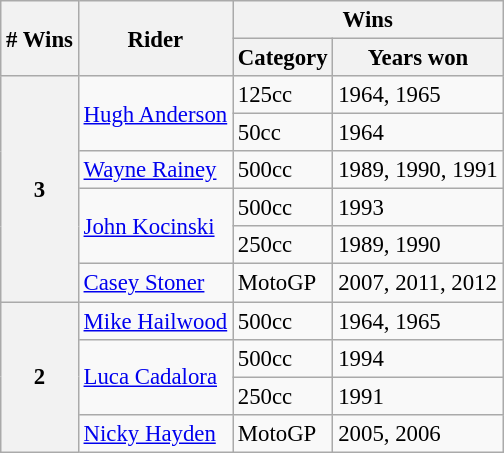<table class="wikitable" style="font-size: 95%;">
<tr>
<th rowspan=2># Wins</th>
<th rowspan=2>Rider</th>
<th colspan=2>Wins</th>
</tr>
<tr>
<th>Category</th>
<th>Years won</th>
</tr>
<tr>
<th rowspan=6>3</th>
<td rowspan=2> <a href='#'>Hugh Anderson</a></td>
<td>125cc</td>
<td>1964, 1965</td>
</tr>
<tr>
<td>50cc</td>
<td>1964</td>
</tr>
<tr>
<td> <a href='#'>Wayne Rainey</a></td>
<td>500cc</td>
<td>1989, 1990, 1991</td>
</tr>
<tr>
<td rowspan=2> <a href='#'>John Kocinski</a></td>
<td>500cc</td>
<td>1993</td>
</tr>
<tr>
<td>250cc</td>
<td>1989, 1990</td>
</tr>
<tr>
<td> <a href='#'>Casey Stoner</a></td>
<td>MotoGP</td>
<td>2007, 2011, 2012</td>
</tr>
<tr>
<th rowspan=4>2</th>
<td> <a href='#'>Mike Hailwood</a></td>
<td>500cc</td>
<td>1964, 1965</td>
</tr>
<tr>
<td rowspan=2> <a href='#'>Luca Cadalora</a></td>
<td>500cc</td>
<td>1994</td>
</tr>
<tr>
<td>250cc</td>
<td>1991</td>
</tr>
<tr>
<td> <a href='#'>Nicky Hayden</a></td>
<td>MotoGP</td>
<td>2005, 2006</td>
</tr>
</table>
